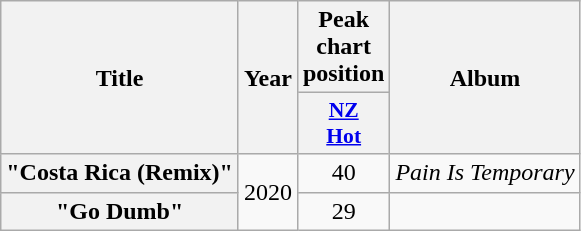<table class="wikitable plainrowheaders" style="text-align:center;">
<tr>
<th scope="col" rowspan="2">Title</th>
<th scope="col" rowspan="2">Year</th>
<th scope="col" colspan="1">Peak chart position</th>
<th scope="col" rowspan="2">Album</th>
</tr>
<tr>
<th scope="col" style="width:3em;font-size:90%;"><a href='#'>NZ<br>Hot</a><br></th>
</tr>
<tr>
<th scope="row">"Costa Rica (Remix)"<br></th>
<td rowspan="2">2020</td>
<td>40</td>
<td><em>Pain Is Temporary</em></td>
</tr>
<tr>
<th scope="row">"Go Dumb"<br></th>
<td>29</td>
<td></td>
</tr>
</table>
